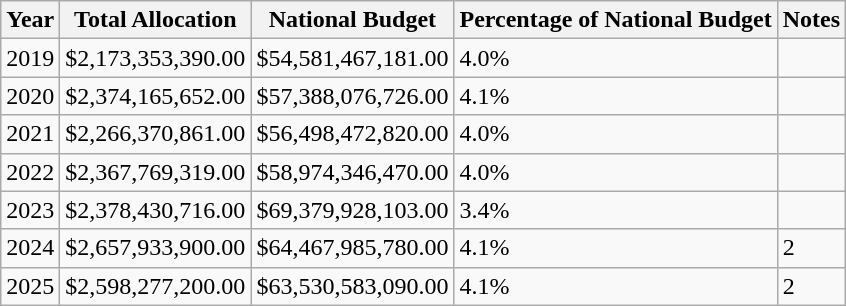<table class="wikitable">
<tr>
<th>Year</th>
<th>Total Allocation</th>
<th>National Budget</th>
<th>Percentage of National Budget</th>
<th>Notes</th>
</tr>
<tr>
<td>2019</td>
<td>$2,173,353,390.00</td>
<td>$54,581,467,181.00</td>
<td>4.0%</td>
<td></td>
</tr>
<tr>
<td>2020</td>
<td>$2,374,165,652.00</td>
<td>$57,388,076,726.00</td>
<td>4.1%</td>
<td></td>
</tr>
<tr>
<td>2021</td>
<td>$2,266,370,861.00</td>
<td>$56,498,472,820.00</td>
<td>4.0%</td>
<td></td>
</tr>
<tr>
<td>2022</td>
<td>$2,367,769,319.00</td>
<td>$58,974,346,470.00</td>
<td>4.0%</td>
<td></td>
</tr>
<tr>
<td>2023</td>
<td>$2,378,430,716.00</td>
<td>$69,379,928,103.00</td>
<td>3.4%</td>
<td></td>
</tr>
<tr>
<td>2024</td>
<td>$2,657,933,900.00</td>
<td>$64,467,985,780.00</td>
<td>4.1%</td>
<td>2</td>
</tr>
<tr>
<td>2025</td>
<td>$2,598,277,200.00</td>
<td>$63,530,583,090.00</td>
<td>4.1%</td>
<td>2</td>
</tr>
</table>
